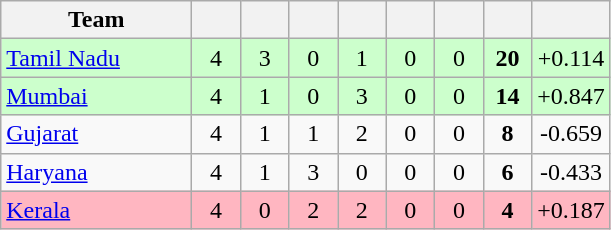<table class="wikitable" style="text-align:center">
<tr>
<th style="width:120px">Team</th>
<th style="width:25px"></th>
<th style="width:25px"></th>
<th style="width:25px"></th>
<th style="width:25px"></th>
<th style="width:25px"></th>
<th style="width:25px"></th>
<th style="width:25px"></th>
<th style="width:40px;"></th>
</tr>
<tr style="background:#cfc;">
<td style="text-align:left"><a href='#'>Tamil Nadu</a></td>
<td>4</td>
<td>3</td>
<td>0</td>
<td>1</td>
<td>0</td>
<td>0</td>
<td><strong>20</strong></td>
<td>+0.114</td>
</tr>
<tr style="background:#cfc;">
<td style="text-align:left"><a href='#'>Mumbai</a></td>
<td>4</td>
<td>1</td>
<td>0</td>
<td>3</td>
<td>0</td>
<td>0</td>
<td><strong>14</strong></td>
<td>+0.847</td>
</tr>
<tr>
<td style="text-align:left"><a href='#'>Gujarat</a></td>
<td>4</td>
<td>1</td>
<td>1</td>
<td>2</td>
<td>0</td>
<td>0</td>
<td><strong>8</strong></td>
<td>-0.659</td>
</tr>
<tr>
<td style="text-align:left"><a href='#'>Haryana</a></td>
<td>4</td>
<td>1</td>
<td>3</td>
<td>0</td>
<td>0</td>
<td>0</td>
<td><strong>6</strong></td>
<td>-0.433</td>
</tr>
<tr style="background:lightpink;">
<td style="text-align:left"><a href='#'>Kerala</a></td>
<td>4</td>
<td>0</td>
<td>2</td>
<td>2</td>
<td>0</td>
<td>0</td>
<td><strong>4</strong></td>
<td>+0.187</td>
</tr>
</table>
